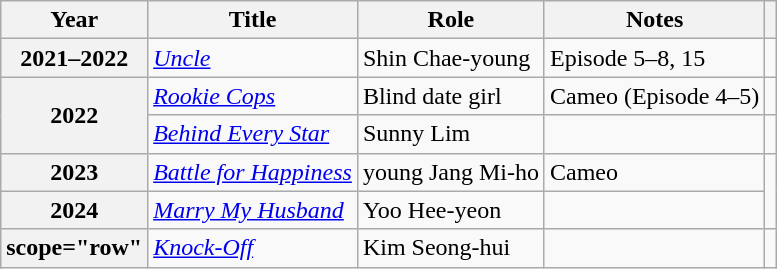<table class="wikitable plainrowheaders sortable">
<tr>
<th scope="col">Year</th>
<th scope="col">Title</th>
<th scope="col">Role</th>
<th scope="col">Notes</th>
<th scope="col" class="unsortable"></th>
</tr>
<tr>
<th scope="row">2021–2022</th>
<td><em><a href='#'>Uncle</a></em></td>
<td>Shin Chae-young</td>
<td>Episode 5–8, 15</td>
<td style="text-align:center"></td>
</tr>
<tr>
<th scope="row" rowspan="2">2022</th>
<td><em><a href='#'>Rookie Cops</a></em></td>
<td>Blind date girl</td>
<td>Cameo (Episode 4–5)</td>
<td style="text-align:center"></td>
</tr>
<tr>
<td><em><a href='#'>Behind Every Star</a></em></td>
<td>Sunny Lim</td>
<td></td>
<td style="text-align:center"></td>
</tr>
<tr>
<th scope="row">2023</th>
<td><em><a href='#'>Battle for Happiness</a></em></td>
<td>young Jang Mi-ho</td>
<td>Cameo</td>
<td rowspan="2" style="text-align:center"></td>
</tr>
<tr>
<th scope="row">2024</th>
<td><em><a href='#'>Marry My Husband</a></em></td>
<td>Yoo Hee-yeon</td>
<td style="text-align:center"></td>
</tr>
<tr>
<th>scope="row" </th>
<td><em><a href='#'>Knock-Off</a></em></td>
<td>Kim Seong-hui</td>
<td></td>
<td style="text-align:center"></td>
</tr>
</table>
